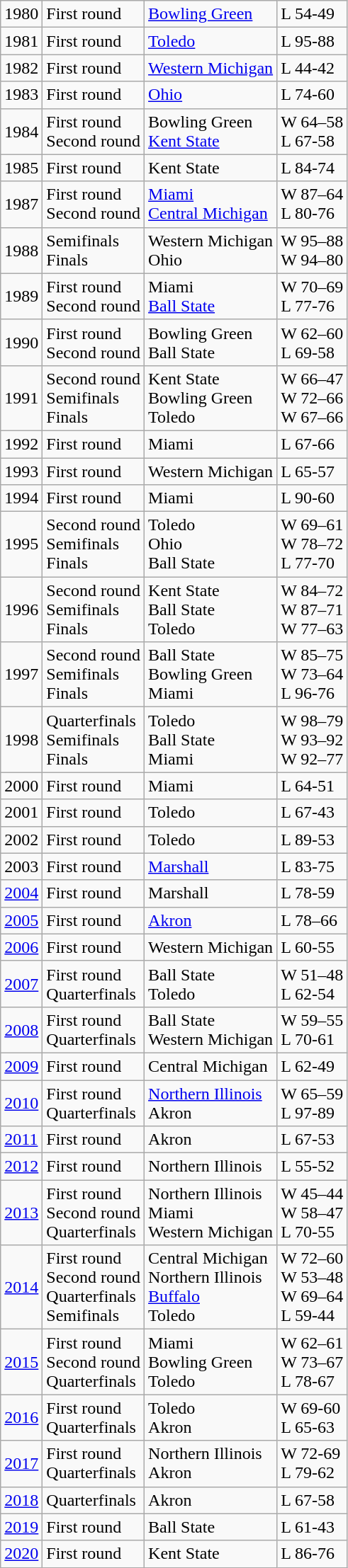<table class="wikitable">
<tr>
<td>1980</td>
<td>First round</td>
<td><a href='#'>Bowling Green</a></td>
<td>L 54-49</td>
</tr>
<tr>
<td>1981</td>
<td>First round</td>
<td><a href='#'>Toledo</a></td>
<td>L 95-88</td>
</tr>
<tr>
<td>1982</td>
<td>First round</td>
<td><a href='#'>Western Michigan</a></td>
<td>L 44-42</td>
</tr>
<tr>
<td>1983</td>
<td>First round</td>
<td><a href='#'>Ohio</a></td>
<td>L 74-60</td>
</tr>
<tr>
<td>1984</td>
<td>First round<br>Second round</td>
<td>Bowling Green<br><a href='#'>Kent State</a></td>
<td>W 64–58<br>L 67-58</td>
</tr>
<tr>
<td>1985</td>
<td>First round</td>
<td>Kent State</td>
<td>L 84-74</td>
</tr>
<tr>
<td>1987</td>
<td>First round<br>Second round</td>
<td><a href='#'>Miami</a><br><a href='#'>Central Michigan</a></td>
<td>W 87–64<br>L 80-76</td>
</tr>
<tr>
<td>1988</td>
<td>Semifinals<br>Finals</td>
<td>Western Michigan<br>Ohio</td>
<td>W 95–88<br>W 94–80</td>
</tr>
<tr>
<td>1989</td>
<td>First round<br>Second round</td>
<td>Miami<br><a href='#'>Ball State</a></td>
<td>W 70–69<br>L 77-76</td>
</tr>
<tr>
<td>1990</td>
<td>First round<br>Second round</td>
<td>Bowling Green<br>Ball State</td>
<td>W 62–60<br>L 69-58</td>
</tr>
<tr>
<td>1991</td>
<td>Second round<br>Semifinals<br>Finals</td>
<td>Kent State<br>Bowling Green<br>Toledo</td>
<td>W 66–47<br>W 72–66<br>W 67–66</td>
</tr>
<tr>
<td>1992</td>
<td>First round</td>
<td>Miami</td>
<td>L 67-66</td>
</tr>
<tr>
<td>1993</td>
<td>First round</td>
<td>Western Michigan</td>
<td>L 65-57</td>
</tr>
<tr>
<td>1994</td>
<td>First round</td>
<td>Miami</td>
<td>L 90-60</td>
</tr>
<tr>
<td>1995</td>
<td>Second round<br>Semifinals<br>Finals</td>
<td>Toledo<br>Ohio<br>Ball State</td>
<td>W 69–61<br>W 78–72<br>L 77-70</td>
</tr>
<tr>
<td>1996</td>
<td>Second round<br>Semifinals<br>Finals</td>
<td>Kent State<br>Ball State<br>Toledo</td>
<td>W 84–72<br>W 87–71<br>W 77–63</td>
</tr>
<tr>
<td>1997</td>
<td>Second round<br>Semifinals<br>Finals</td>
<td>Ball State<br>Bowling Green<br>Miami</td>
<td>W 85–75<br>W 73–64<br>L 96-76</td>
</tr>
<tr>
<td>1998</td>
<td>Quarterfinals<br>Semifinals<br>Finals</td>
<td>Toledo<br>Ball State<br>Miami</td>
<td>W 98–79<br>W 93–92<br>W 92–77</td>
</tr>
<tr>
<td>2000</td>
<td>First round</td>
<td>Miami</td>
<td>L 64-51</td>
</tr>
<tr>
<td>2001</td>
<td>First round</td>
<td>Toledo</td>
<td>L 67-43</td>
</tr>
<tr>
<td>2002</td>
<td>First round</td>
<td>Toledo</td>
<td>L 89-53</td>
</tr>
<tr>
<td>2003</td>
<td>First round</td>
<td><a href='#'>Marshall</a></td>
<td>L 83-75</td>
</tr>
<tr>
<td><a href='#'>2004</a></td>
<td>First round</td>
<td>Marshall</td>
<td>L 78-59</td>
</tr>
<tr>
<td><a href='#'>2005</a></td>
<td>First round</td>
<td><a href='#'>Akron</a></td>
<td>L 78–66</td>
</tr>
<tr>
<td><a href='#'>2006</a></td>
<td>First round</td>
<td>Western Michigan</td>
<td>L 60-55</td>
</tr>
<tr>
<td><a href='#'>2007</a></td>
<td>First round<br>Quarterfinals</td>
<td>Ball State<br>Toledo</td>
<td>W 51–48<br>L 62-54</td>
</tr>
<tr>
<td><a href='#'>2008</a></td>
<td>First round<br>Quarterfinals</td>
<td>Ball State<br>Western Michigan</td>
<td>W 59–55<br>L 70-61</td>
</tr>
<tr>
<td><a href='#'>2009</a></td>
<td>First round</td>
<td>Central Michigan</td>
<td>L 62-49</td>
</tr>
<tr>
<td><a href='#'>2010</a></td>
<td>First round<br>Quarterfinals</td>
<td><a href='#'>Northern Illinois</a><br>Akron</td>
<td>W 65–59<br>L 97-89</td>
</tr>
<tr>
<td><a href='#'>2011</a></td>
<td>First round</td>
<td>Akron</td>
<td>L 67-53</td>
</tr>
<tr>
<td><a href='#'>2012</a></td>
<td>First round</td>
<td>Northern Illinois</td>
<td>L 55-52</td>
</tr>
<tr>
<td><a href='#'>2013</a></td>
<td>First round<br>Second round<br>Quarterfinals</td>
<td>Northern Illinois<br>Miami<br>Western Michigan</td>
<td>W 45–44<br>W 58–47<br>L 70-55</td>
</tr>
<tr>
<td><a href='#'>2014</a></td>
<td>First round<br>Second round<br>Quarterfinals<br>Semifinals</td>
<td>Central Michigan<br>Northern Illinois<br><a href='#'>Buffalo</a><br>Toledo</td>
<td>W 72–60<br>W 53–48<br>W 69–64<br>L 59-44</td>
</tr>
<tr>
<td><a href='#'>2015</a></td>
<td>First round<br>Second round<br>Quarterfinals</td>
<td>Miami<br>Bowling Green<br>Toledo</td>
<td>W 62–61<br>W 73–67<br>L 78-67</td>
</tr>
<tr>
<td><a href='#'>2016</a></td>
<td>First round<br>Quarterfinals</td>
<td>Toledo<br>Akron</td>
<td>W 69-60<br>L 65-63</td>
</tr>
<tr>
<td><a href='#'>2017</a></td>
<td>First round<br>Quarterfinals</td>
<td>Northern Illinois<br>Akron</td>
<td>W 72-69<br>L 79-62</td>
</tr>
<tr>
<td><a href='#'>2018</a></td>
<td>Quarterfinals</td>
<td>Akron</td>
<td>L 67-58</td>
</tr>
<tr>
<td><a href='#'>2019</a></td>
<td>First round</td>
<td>Ball State</td>
<td>L 61-43</td>
</tr>
<tr>
<td><a href='#'>2020</a></td>
<td>First round</td>
<td>Kent State</td>
<td>L 86-76</td>
</tr>
</table>
